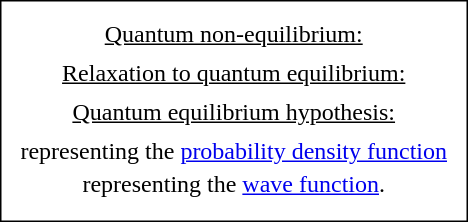<table style="margin:0 1em 1em; text-align:center; border:1px solid black; padding:10px; float:right;">
<tr>
<td><u>Quantum non-equilibrium:</u></td>
</tr>
<tr>
<td></td>
</tr>
<tr>
<td><u>Relaxation to quantum equilibrium:</u></td>
</tr>
<tr>
<td></td>
</tr>
<tr>
<td><u>Quantum equilibrium hypothesis:</u></td>
</tr>
<tr>
<td></td>
</tr>
<tr>
<td> representing the <a href='#'>probability density function</a></td>
</tr>
<tr>
<td> representing the <a href='#'>wave function</a>.</td>
</tr>
<tr>
</tr>
</table>
